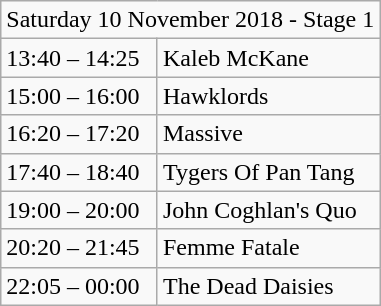<table class="wikitable">
<tr>
<td colspan="2">Saturday 10 November 2018 - Stage 1</td>
</tr>
<tr>
<td>13:40 – 14:25</td>
<td>Kaleb McKane</td>
</tr>
<tr>
<td>15:00 – 16:00</td>
<td>Hawklords</td>
</tr>
<tr>
<td>16:20 – 17:20</td>
<td>Massive</td>
</tr>
<tr>
<td>17:40 – 18:40</td>
<td>Tygers Of Pan Tang</td>
</tr>
<tr>
<td>19:00 – 20:00</td>
<td>John Coghlan's Quo</td>
</tr>
<tr>
<td>20:20 – 21:45</td>
<td>Femme Fatale</td>
</tr>
<tr>
<td>22:05 – 00:00</td>
<td>The Dead Daisies</td>
</tr>
</table>
